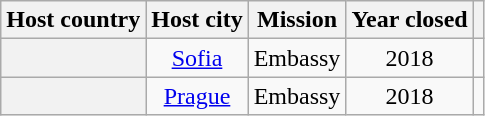<table class="wikitable plainrowheaders" style="text-align:center;">
<tr>
<th scope="col">Host country</th>
<th scope="col">Host city</th>
<th scope="col">Mission</th>
<th scope="col">Year closed</th>
<th scope="col"></th>
</tr>
<tr>
<th scope="row"></th>
<td><a href='#'>Sofia</a></td>
<td>Embassy</td>
<td>2018</td>
<td></td>
</tr>
<tr>
<th scope="row"></th>
<td><a href='#'>Prague</a></td>
<td>Embassy</td>
<td>2018</td>
<td></td>
</tr>
</table>
